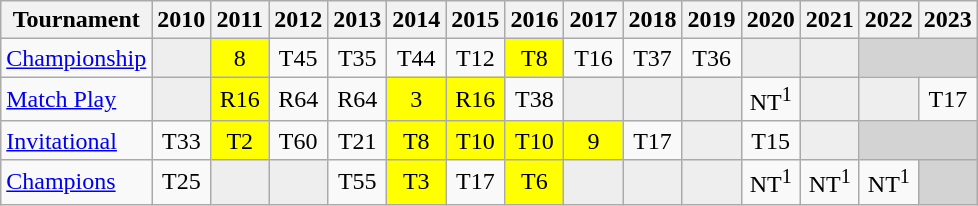<table class="wikitable" style="text-align:center;">
<tr>
<th>Tournament</th>
<th>2010</th>
<th>2011</th>
<th>2012</th>
<th>2013</th>
<th>2014</th>
<th>2015</th>
<th>2016</th>
<th>2017</th>
<th>2018</th>
<th>2019</th>
<th>2020</th>
<th>2021</th>
<th>2022</th>
<th>2023</th>
</tr>
<tr>
<td align="left"><a href='#'>Championship</a></td>
<td style="background:#eeeeee;"></td>
<td style="background:yellow;">8</td>
<td>T45</td>
<td>T35</td>
<td>T44</td>
<td>T12</td>
<td style="background:yellow;">T8</td>
<td>T16</td>
<td>T37</td>
<td>T36</td>
<td style="background:#eeeeee;"></td>
<td style="background:#eeeeee;"></td>
<td colspan=2 style="background:#D3D3D3;"></td>
</tr>
<tr>
<td align="left"><a href='#'>Match Play</a></td>
<td style="background:#eeeeee;"></td>
<td style="background:yellow;">R16</td>
<td>R64</td>
<td>R64</td>
<td style="background:yellow;">3</td>
<td style="background:yellow;">R16</td>
<td>T38</td>
<td style="background:#eeeeee;"></td>
<td style="background:#eeeeee;"></td>
<td style="background:#eeeeee;"></td>
<td>NT<sup>1</sup></td>
<td style="background:#eeeeee;"></td>
<td style="background:#eeeeee;"></td>
<td>T17</td>
</tr>
<tr>
<td align="left"><a href='#'>Invitational</a></td>
<td>T33</td>
<td style="background:yellow;">T2</td>
<td>T60</td>
<td>T21</td>
<td style="background:yellow;">T8</td>
<td style="background:yellow;">T10</td>
<td style="background:yellow;">T10</td>
<td style="background:yellow;">9</td>
<td>T17</td>
<td style="background:#eeeeee;"></td>
<td>T15</td>
<td style="background:#eeeeee;"></td>
<td colspan=2 style="background:#D3D3D3;"></td>
</tr>
<tr>
<td align="left"><a href='#'>Champions</a></td>
<td>T25</td>
<td style="background:#eeeeee;"></td>
<td style="background:#eeeeee;"></td>
<td>T55</td>
<td style="background:yellow;">T3</td>
<td>T17</td>
<td style="background:yellow;">T6</td>
<td style="background:#eeeeee;"></td>
<td style="background:#eeeeee;"></td>
<td style="background:#eeeeee;"></td>
<td>NT<sup>1</sup></td>
<td>NT<sup>1</sup></td>
<td>NT<sup>1</sup></td>
<td colspan=1 style="background:#D3D3D3;"></td>
</tr>
</table>
